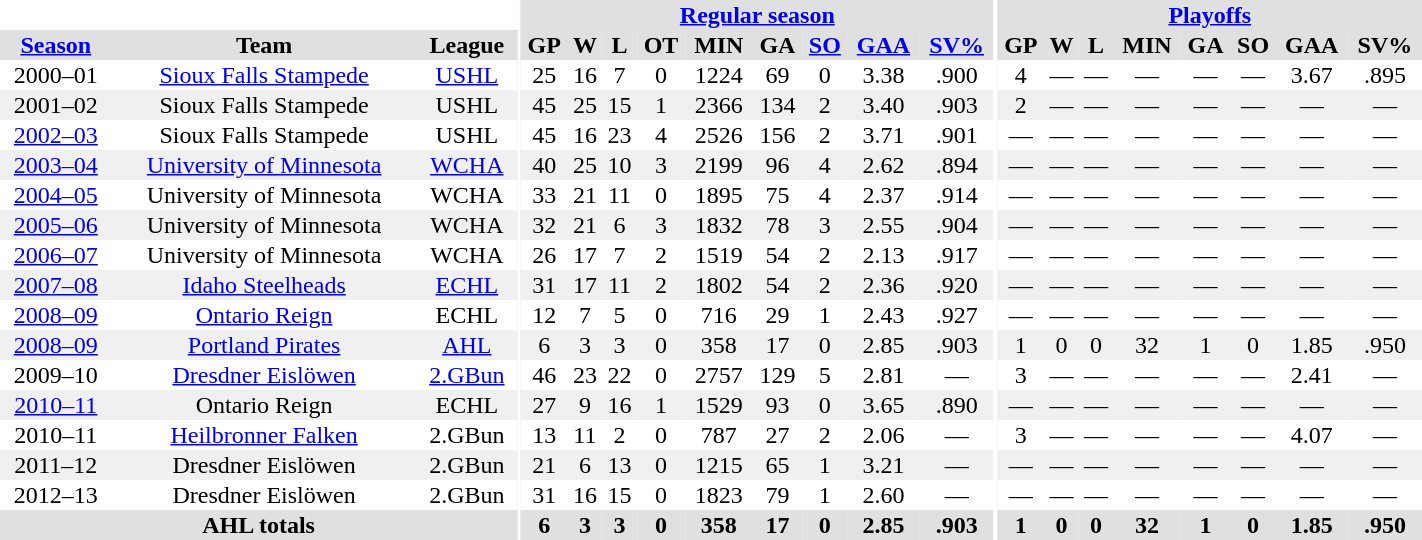<table border="0" cellpadding="1" cellspacing="0" style="text-align:center; width:75%">
<tr bgcolor="#e0e0e0">
<th colspan="3" bgcolor="#ffffff"></th>
<th rowspan="99" bgcolor="#ffffff"></th>
<th colspan="9" bgcolor="#e0e0e0"><a href='#'>Regular season</a></th>
<th rowspan="99" bgcolor="#ffffff"></th>
<th colspan="8" bgcolor="#e0e0e0"><a href='#'>Playoffs</a></th>
</tr>
<tr bgcolor="#e0e0e0">
<th><a href='#'>Season</a></th>
<th>Team</th>
<th>League</th>
<th>GP</th>
<th>W</th>
<th>L</th>
<th>OT</th>
<th>MIN</th>
<th>GA</th>
<th><a href='#'>SO</a></th>
<th><a href='#'>GAA</a></th>
<th><a href='#'>SV%</a></th>
<th>GP</th>
<th>W</th>
<th>L</th>
<th>MIN</th>
<th>GA</th>
<th>SO</th>
<th>GAA</th>
<th>SV%</th>
</tr>
<tr ALIGN="center">
<td 2000–01 USHL season>2000–01</td>
<td><a href='#'>Sioux Falls Stampede</a></td>
<td><a href='#'>USHL</a></td>
<td>25</td>
<td>16</td>
<td>7</td>
<td>0</td>
<td>1224</td>
<td>69</td>
<td>0</td>
<td>3.38</td>
<td>.900</td>
<td>4</td>
<td>—</td>
<td>—</td>
<td>—</td>
<td>—</td>
<td>—</td>
<td>3.67</td>
<td>.895</td>
</tr>
<tr ALIGN="center" bgcolor="#f0f0f0">
<td 2001–02 USHL season>2001–02</td>
<td>Sioux Falls Stampede</td>
<td>USHL</td>
<td>45</td>
<td>25</td>
<td>15</td>
<td>1</td>
<td>2366</td>
<td>134</td>
<td>2</td>
<td>3.40</td>
<td>.903</td>
<td>2</td>
<td>—</td>
<td>—</td>
<td>—</td>
<td>—</td>
<td>—</td>
<td>—</td>
<td>—</td>
</tr>
<tr ALIGN="center">
<td><a href='#'>2002–03</a></td>
<td>Sioux Falls Stampede</td>
<td>USHL</td>
<td>45</td>
<td>16</td>
<td>23</td>
<td>4</td>
<td>2526</td>
<td>156</td>
<td>2</td>
<td>3.71</td>
<td>.901</td>
<td>—</td>
<td>—</td>
<td>—</td>
<td>—</td>
<td>—</td>
<td>—</td>
<td>—</td>
<td>—</td>
</tr>
<tr ALIGN="center" bgcolor="#f0f0f0">
<td><a href='#'>2003–04</a></td>
<td><a href='#'>University of Minnesota</a></td>
<td><a href='#'>WCHA</a></td>
<td>40</td>
<td>25</td>
<td>10</td>
<td>3</td>
<td>2199</td>
<td>96</td>
<td>4</td>
<td>2.62</td>
<td>.894</td>
<td>—</td>
<td>—</td>
<td>—</td>
<td>—</td>
<td>—</td>
<td>—</td>
<td>—</td>
<td>—</td>
</tr>
<tr ALIGN="center">
<td><a href='#'>2004–05</a></td>
<td>University of Minnesota</td>
<td>WCHA</td>
<td>33</td>
<td>21</td>
<td>11</td>
<td>0</td>
<td>1895</td>
<td>75</td>
<td>4</td>
<td>2.37</td>
<td>.914</td>
<td>—</td>
<td>—</td>
<td>—</td>
<td>—</td>
<td>—</td>
<td>—</td>
<td>—</td>
<td>—</td>
</tr>
<tr ALIGN="center" bgcolor="#f0f0f0">
<td><a href='#'>2005–06</a></td>
<td>University of Minnesota</td>
<td>WCHA</td>
<td>32</td>
<td>21</td>
<td>6</td>
<td>3</td>
<td>1832</td>
<td>78</td>
<td>3</td>
<td>2.55</td>
<td>.904</td>
<td>—</td>
<td>—</td>
<td>—</td>
<td>—</td>
<td>—</td>
<td>—</td>
<td>—</td>
<td>—</td>
</tr>
<tr ALIGN="center">
<td><a href='#'>2006–07</a></td>
<td>University of Minnesota</td>
<td>WCHA</td>
<td>26</td>
<td>17</td>
<td>7</td>
<td>2</td>
<td>1519</td>
<td>54</td>
<td>2</td>
<td>2.13</td>
<td>.917</td>
<td>—</td>
<td>—</td>
<td>—</td>
<td>—</td>
<td>—</td>
<td>—</td>
<td>—</td>
<td>—</td>
</tr>
<tr ALIGN="center" bgcolor="#f0f0f0">
<td><a href='#'>2007–08</a></td>
<td><a href='#'>Idaho Steelheads</a></td>
<td><a href='#'>ECHL</a></td>
<td>31</td>
<td>17</td>
<td>11</td>
<td>2</td>
<td>1802</td>
<td>54</td>
<td>2</td>
<td>2.36</td>
<td>.920</td>
<td>—</td>
<td>—</td>
<td>—</td>
<td>—</td>
<td>—</td>
<td>—</td>
<td>—</td>
<td>—</td>
</tr>
<tr ALIGN="center">
<td><a href='#'>2008–09</a></td>
<td><a href='#'>Ontario Reign</a></td>
<td>ECHL</td>
<td>12</td>
<td>7</td>
<td>5</td>
<td>0</td>
<td>716</td>
<td>29</td>
<td>1</td>
<td>2.43</td>
<td>.927</td>
<td>—</td>
<td>—</td>
<td>—</td>
<td>—</td>
<td>—</td>
<td>—</td>
<td>—</td>
<td>—</td>
</tr>
<tr ALIGN="center" bgcolor="#f0f0f0">
<td><a href='#'>2008–09</a></td>
<td><a href='#'>Portland Pirates</a></td>
<td><a href='#'>AHL</a></td>
<td>6</td>
<td>3</td>
<td>3</td>
<td>0</td>
<td>358</td>
<td>17</td>
<td>0</td>
<td>2.85</td>
<td>.903</td>
<td>1</td>
<td>0</td>
<td>0</td>
<td>32</td>
<td>1</td>
<td>0</td>
<td>1.85</td>
<td>.950</td>
</tr>
<tr ALIGN="center">
<td>2009–10</td>
<td><a href='#'>Dresdner Eislöwen</a></td>
<td><a href='#'>2.GBun</a></td>
<td>46</td>
<td>23</td>
<td>22</td>
<td>0</td>
<td>2757</td>
<td>129</td>
<td>5</td>
<td>2.81</td>
<td>—</td>
<td>3</td>
<td>—</td>
<td>—</td>
<td>—</td>
<td>—</td>
<td>—</td>
<td>2.41</td>
<td>—</td>
</tr>
<tr ALIGN="center" bgcolor="#f0f0f0">
<td><a href='#'>2010–11</a></td>
<td>Ontario Reign</td>
<td>ECHL</td>
<td>27</td>
<td>9</td>
<td>16</td>
<td>1</td>
<td>1529</td>
<td>93</td>
<td>0</td>
<td>3.65</td>
<td>.890</td>
<td>—</td>
<td>—</td>
<td>—</td>
<td>—</td>
<td>—</td>
<td>—</td>
<td>—</td>
<td>—</td>
</tr>
<tr ALIGN="center">
<td>2010–11</td>
<td><a href='#'>Heilbronner Falken</a></td>
<td>2.GBun</td>
<td>13</td>
<td>11</td>
<td>2</td>
<td>0</td>
<td>787</td>
<td>27</td>
<td>2</td>
<td>2.06</td>
<td>—</td>
<td>3</td>
<td>—</td>
<td>—</td>
<td>—</td>
<td>—</td>
<td>—</td>
<td>4.07</td>
<td>—</td>
</tr>
<tr ALIGN="center" bgcolor="#f0f0f0">
<td>2011–12</td>
<td>Dresdner Eislöwen</td>
<td>2.GBun</td>
<td>21</td>
<td>6</td>
<td>13</td>
<td>0</td>
<td>1215</td>
<td>65</td>
<td>1</td>
<td>3.21</td>
<td>—</td>
<td>—</td>
<td>—</td>
<td>—</td>
<td>—</td>
<td>—</td>
<td>—</td>
<td>—</td>
<td>—</td>
</tr>
<tr ALIGN="center">
<td>2012–13</td>
<td>Dresdner Eislöwen</td>
<td>2.GBun</td>
<td>31</td>
<td>16</td>
<td>15</td>
<td>0</td>
<td>1823</td>
<td>79</td>
<td>1</td>
<td>2.60</td>
<td>—</td>
<td>—</td>
<td>—</td>
<td>—</td>
<td>—</td>
<td>—</td>
<td>—</td>
<td>—</td>
<td>—</td>
</tr>
<tr bgcolor="#e0e0e0">
<th colspan="3">AHL  totals</th>
<th>6</th>
<th>3</th>
<th>3</th>
<th>0</th>
<th>358</th>
<th>17</th>
<th>0</th>
<th>2.85</th>
<th>.903</th>
<th>1</th>
<th>0</th>
<th>0</th>
<th>32</th>
<th>1</th>
<th>0</th>
<th>1.85</th>
<th>.950</th>
</tr>
</table>
